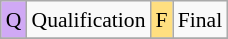<table class="wikitable" style="margin:0.5em auto; font-size:90%; line-height:1.25em;" width=150px;>
<tr>
<td bgcolor="#D0A9F5" align=center>Q</td>
<td>Qualification</td>
<td bgcolor="#FFDF80" align=center>F</td>
<td>Final</td>
</tr>
<tr>
</tr>
</table>
